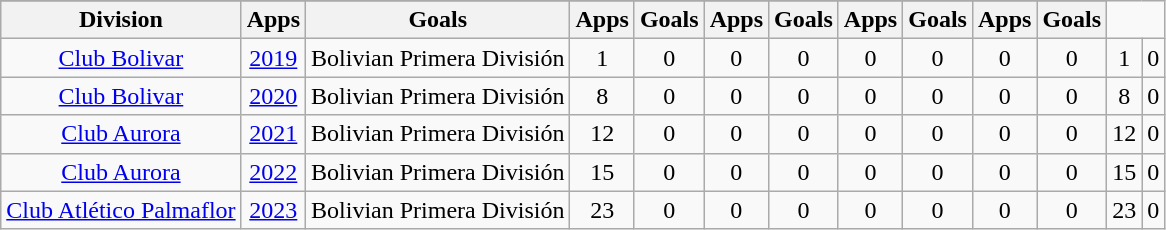<table class="wikitable" style="text-align:center">
<tr>
</tr>
<tr>
<th>Division</th>
<th>Apps</th>
<th>Goals</th>
<th>Apps</th>
<th>Goals</th>
<th>Apps</th>
<th>Goals</th>
<th>Apps</th>
<th>Goals</th>
<th>Apps</th>
<th>Goals</th>
</tr>
<tr>
<td><a href='#'>Club Bolivar</a></td>
<td><a href='#'>2019</a></td>
<td>Bolivian Primera División</td>
<td>1</td>
<td>0</td>
<td>0</td>
<td>0</td>
<td>0</td>
<td>0</td>
<td>0</td>
<td>0</td>
<td>1</td>
<td>0</td>
</tr>
<tr>
<td><a href='#'>Club Bolivar</a></td>
<td><a href='#'>2020</a></td>
<td>Bolivian Primera División</td>
<td>8</td>
<td>0</td>
<td>0</td>
<td>0</td>
<td>0</td>
<td>0</td>
<td>0</td>
<td>0</td>
<td>8</td>
<td>0</td>
</tr>
<tr>
<td><a href='#'>Club Aurora</a></td>
<td><a href='#'>2021</a></td>
<td>Bolivian Primera División</td>
<td>12</td>
<td>0</td>
<td>0</td>
<td>0</td>
<td>0</td>
<td>0</td>
<td>0</td>
<td>0</td>
<td>12</td>
<td>0</td>
</tr>
<tr>
<td><a href='#'>Club Aurora</a></td>
<td><a href='#'>2022</a></td>
<td>Bolivian Primera División</td>
<td>15</td>
<td>0</td>
<td>0</td>
<td>0</td>
<td>0</td>
<td>0</td>
<td>0</td>
<td>0</td>
<td>15</td>
<td>0</td>
</tr>
<tr>
<td><a href='#'>Club Atlético Palmaflor</a></td>
<td><a href='#'>2023</a></td>
<td>Bolivian Primera División</td>
<td>23</td>
<td>0</td>
<td>0</td>
<td>0</td>
<td>0</td>
<td>0</td>
<td>0</td>
<td>0</td>
<td>23</td>
<td>0</td>
</tr>
</table>
